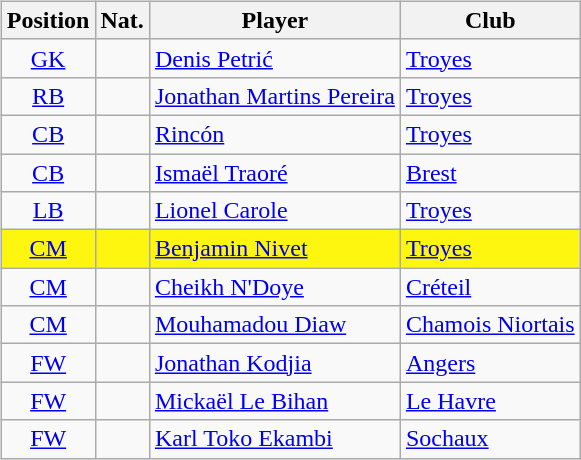<table style="width:100%;">
<tr>
<td width="50%"><br><table class="sortable wikitable" style="text-align: center;">
<tr>
<th>Position</th>
<th>Nat.</th>
<th>Player</th>
<th>Club</th>
</tr>
<tr>
<td><a href='#'>GK</a></td>
<td></td>
<td align=left><a href='#'>Denis Petrić</a></td>
<td align=left><a href='#'>Troyes</a></td>
</tr>
<tr>
<td><a href='#'>RB</a></td>
<td></td>
<td align=left><a href='#'>Jonathan Martins Pereira</a></td>
<td align=left><a href='#'>Troyes</a></td>
</tr>
<tr>
<td><a href='#'>CB</a></td>
<td></td>
<td align=left><a href='#'>Rincón</a></td>
<td align=left><a href='#'>Troyes</a></td>
</tr>
<tr>
<td><a href='#'>CB</a></td>
<td></td>
<td align="left"><a href='#'>Ismaël Traoré</a></td>
<td align=left><a href='#'>Brest</a></td>
</tr>
<tr>
<td><a href='#'>LB</a></td>
<td></td>
<td align=left><a href='#'>Lionel Carole</a></td>
<td align=left><a href='#'>Troyes</a></td>
</tr>
<tr bgcolor=#FFF60F>
<td><a href='#'>CM</a></td>
<td></td>
<td align=left><a href='#'>Benjamin Nivet</a></td>
<td align=left><a href='#'>Troyes</a></td>
</tr>
<tr>
<td><a href='#'>CM</a></td>
<td></td>
<td align=left><a href='#'>Cheikh N'Doye</a></td>
<td align=left><a href='#'>Créteil</a></td>
</tr>
<tr>
<td><a href='#'>CM</a></td>
<td></td>
<td align=left><a href='#'>Mouhamadou Diaw</a></td>
<td align=left><a href='#'>Chamois Niortais</a></td>
</tr>
<tr>
<td><a href='#'>FW</a></td>
<td></td>
<td align=left><a href='#'>Jonathan Kodjia</a></td>
<td align=left><a href='#'>Angers</a></td>
</tr>
<tr>
<td><a href='#'>FW</a></td>
<td></td>
<td align=left><a href='#'>Mickaël Le Bihan</a></td>
<td align=left><a href='#'>Le Havre</a></td>
</tr>
<tr>
<td><a href='#'>FW</a></td>
<td></td>
<td align=left><a href='#'>Karl Toko Ekambi</a></td>
<td align=left><a href='#'>Sochaux</a></td>
</tr>
</table>
</td>
<td width="50%"><br><div>












</div></td>
</tr>
</table>
